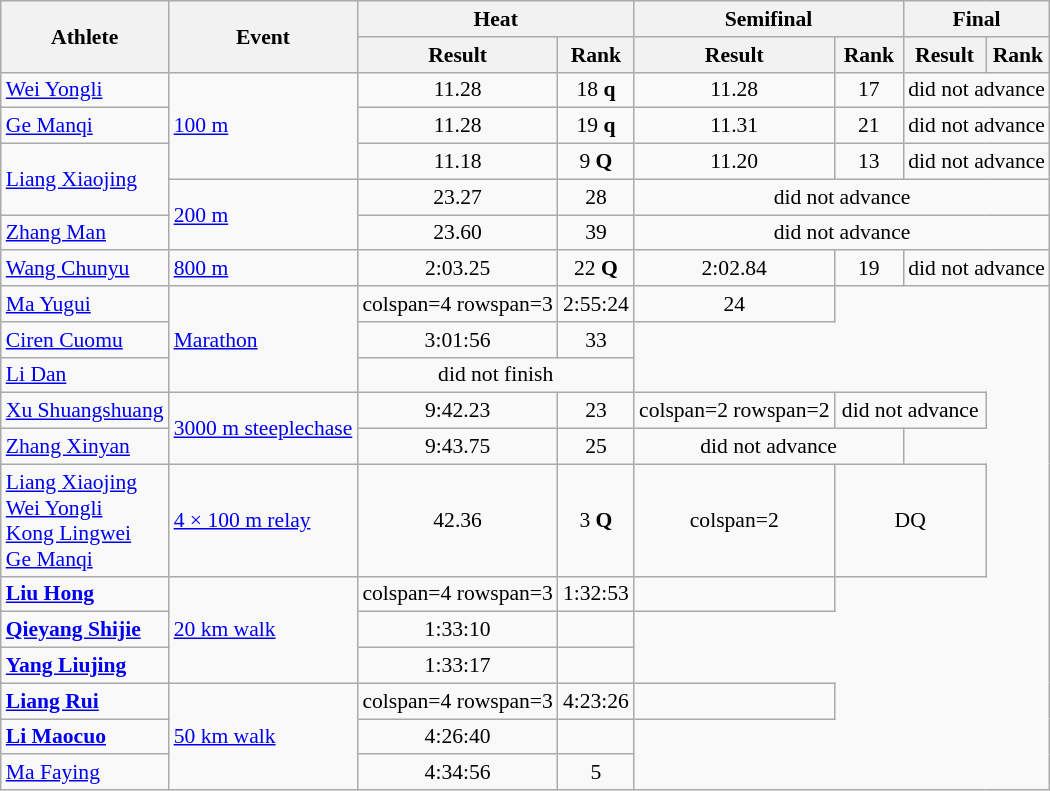<table class="wikitable"  style=font-size:90%>
<tr>
<th rowspan="2">Athlete</th>
<th rowspan="2">Event</th>
<th colspan="2">Heat</th>
<th colspan="2">Semifinal</th>
<th colspan="2">Final</th>
</tr>
<tr>
<th>Result</th>
<th>Rank</th>
<th>Result</th>
<th>Rank</th>
<th>Result</th>
<th>Rank</th>
</tr>
<tr style=text-align:center>
<td style=text-align:left><a href='#'>Wei Yongli</a></td>
<td style=text-align:left rowspan=3><a href='#'>100 m</a></td>
<td>11.28</td>
<td>18 <strong>q</strong></td>
<td>11.28</td>
<td>17</td>
<td colspan=2>did not advance</td>
</tr>
<tr style=text-align:center>
<td style=text-align:left><a href='#'>Ge Manqi</a></td>
<td>11.28</td>
<td>19 <strong>q</strong></td>
<td>11.31</td>
<td>21</td>
<td colspan=2>did not advance</td>
</tr>
<tr style=text-align:center>
<td style=text-align:left rowspan=2><a href='#'>Liang Xiaojing</a></td>
<td>11.18</td>
<td>9 <strong>Q</strong></td>
<td>11.20</td>
<td>13</td>
<td colspan=2>did not advance</td>
</tr>
<tr style=text-align:center>
<td style=text-align:left rowspan=2><a href='#'>200 m</a></td>
<td>23.27</td>
<td>28</td>
<td colspan=4>did not advance</td>
</tr>
<tr style=text-align:center>
<td style=text-align:left><a href='#'>Zhang Man</a></td>
<td>23.60</td>
<td>39</td>
<td colspan=4>did not advance</td>
</tr>
<tr style=text-align:center>
<td style=text-align:left><a href='#'>Wang Chunyu</a></td>
<td style=text-align:left><a href='#'>800 m</a></td>
<td>2:03.25</td>
<td>22 <strong>Q</strong></td>
<td>2:02.84</td>
<td>19</td>
<td colspan=2>did not advance</td>
</tr>
<tr style=text-align:center>
<td style=text-align:left><a href='#'>Ma Yugui</a></td>
<td style=text-align:left rowspan=3><a href='#'>Marathon</a></td>
<td>colspan=4 rowspan=3</td>
<td>2:55:24</td>
<td>24</td>
</tr>
<tr style=text-align:center>
<td style=text-align:left><a href='#'>Ciren Cuomu</a></td>
<td>3:01:56</td>
<td>33</td>
</tr>
<tr style=text-align:center>
<td style=text-align:left><a href='#'>Li Dan</a></td>
<td colspan=2>did not finish</td>
</tr>
<tr style=text-align:center>
<td style=text-align:left><a href='#'>Xu Shuangshuang</a></td>
<td style=text-align:left rowspan=2><a href='#'>3000 m steeplechase</a></td>
<td>9:42.23</td>
<td>23</td>
<td>colspan=2 rowspan=2</td>
<td colspan=2>did not advance</td>
</tr>
<tr style=text-align:center>
<td style=text-align:left><a href='#'>Zhang Xinyan</a></td>
<td>9:43.75</td>
<td>25</td>
<td colspan=2>did not advance</td>
</tr>
<tr style=text-align:center>
<td style=text-align:left><a href='#'>Liang Xiaojing</a><br><a href='#'>Wei Yongli</a><br> <a href='#'>Kong Lingwei</a><br> <a href='#'>Ge Manqi</a></td>
<td style=text-align:left><a href='#'>4 × 100 m relay</a></td>
<td>42.36</td>
<td>3 <strong>Q</strong></td>
<td>colspan=2</td>
<td colspan=2>DQ</td>
</tr>
<tr style=text-align:center>
<td style=text-align:left><strong><a href='#'>Liu Hong</a></strong></td>
<td style=text-align:left rowspan=3><a href='#'>20 km walk</a></td>
<td>colspan=4 rowspan=3</td>
<td>1:32:53</td>
<td></td>
</tr>
<tr style=text-align:center>
<td style=text-align:left><strong><a href='#'>Qieyang Shijie</a></strong></td>
<td>1:33:10</td>
<td></td>
</tr>
<tr style=text-align:center>
<td style=text-align:left><strong><a href='#'>Yang Liujing</a></strong></td>
<td>1:33:17</td>
<td></td>
</tr>
<tr style=text-align:center>
<td style=text-align:left><strong><a href='#'>Liang Rui</a></strong></td>
<td style=text-align:left rowspan=3><a href='#'>50 km walk</a></td>
<td>colspan=4 rowspan=3</td>
<td>4:23:26</td>
<td></td>
</tr>
<tr style=text-align:center>
<td style=text-align:left><strong><a href='#'>Li Maocuo</a></strong></td>
<td>4:26:40</td>
<td></td>
</tr>
<tr style=text-align:center>
<td style=text-align:left><a href='#'>Ma Faying</a></td>
<td>4:34:56</td>
<td>5</td>
</tr>
</table>
